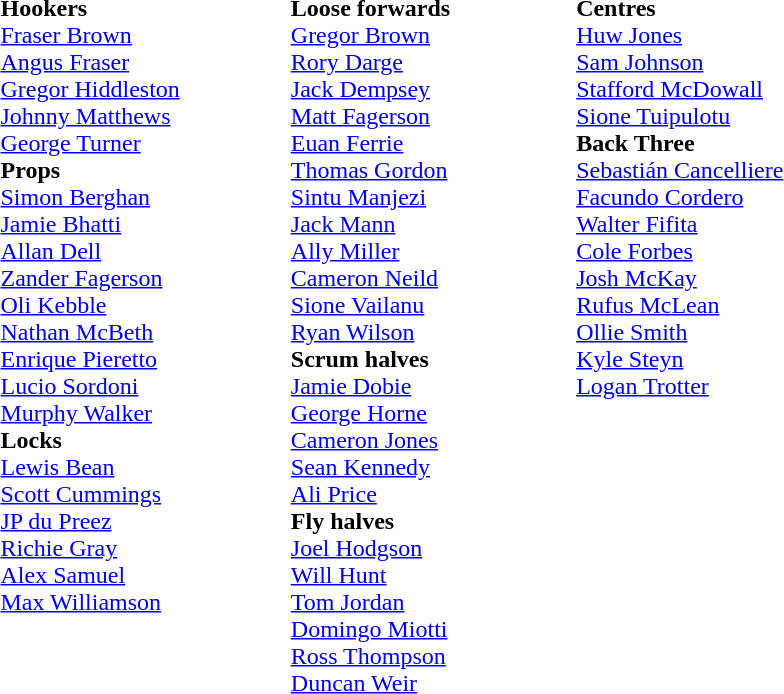<table class="toccolours" style="border-collapse: collapse;">
<tr>
<td valign="top"></td>
<td width="20"> </td>
<td valign="top"><br><strong>Hookers</strong><br> <a href='#'>Fraser Brown</a><br>
 <a href='#'>Angus Fraser</a><br>
 <a href='#'>Gregor Hiddleston</a><br>
 <a href='#'>Johnny Matthews</a><br>
 <a href='#'>George Turner</a><br><strong>Props</strong><br> <a href='#'>Simon Berghan</a><br>
 <a href='#'>Jamie Bhatti</a><br>
 <a href='#'>Allan Dell</a><br>
 <a href='#'>Zander Fagerson</a><br>
 <a href='#'>Oli Kebble</a><br>
 <a href='#'>Nathan McBeth</a><br>
 <a href='#'>Enrique Pieretto</a><br>
 <a href='#'>Lucio Sordoni</a><br>
 <a href='#'>Murphy Walker</a><br><strong>Locks</strong><br> <a href='#'>Lewis Bean</a><br>
 <a href='#'>Scott Cummings</a><br>
 <a href='#'>JP du Preez</a><br>
 <a href='#'>Richie Gray</a><br>
 <a href='#'>Alex Samuel</a><br>
 <a href='#'>Max Williamson</a></td>
<td width="70"> </td>
<td valign="top"><br><strong>Loose forwards</strong><br> <a href='#'>Gregor Brown</a><br>
 <a href='#'>Rory Darge</a><br>
 <a href='#'>Jack Dempsey</a><br>
 <a href='#'>Matt Fagerson</a><br>
 <a href='#'>Euan Ferrie</a><br>
 <a href='#'>Thomas Gordon</a><br>
 <a href='#'>Sintu Manjezi</a><br>
 <a href='#'>Jack Mann</a><br>
 <a href='#'>Ally Miller</a><br>
 <a href='#'>Cameron Neild</a><br>
 <a href='#'>Sione Vailanu</a><br>
 <a href='#'>Ryan Wilson</a><br><strong>Scrum halves</strong><br> <a href='#'>Jamie Dobie</a><br>
 <a href='#'>George Horne</a><br>
 <a href='#'>Cameron Jones</a><br>
 <a href='#'>Sean Kennedy</a><br>
 <a href='#'>Ali Price</a><br><strong>Fly halves</strong><br> <a href='#'>Joel Hodgson</a><br>
 <a href='#'>Will Hunt</a><br>
 <a href='#'>Tom Jordan</a><br>
 <a href='#'>Domingo Miotti</a><br>
 <a href='#'>Ross Thompson</a><br>
 <a href='#'>Duncan Weir</a><br>
<br></td>
<td width="80"> </td>
<td valign="top"><br><strong>Centres</strong><br> <a href='#'>Huw Jones</a><br>
 <a href='#'>Sam Johnson</a><br>
 <a href='#'>Stafford McDowall</a><br>
 <a href='#'>Sione Tuipulotu</a><br><strong>Back Three</strong><br> <a href='#'>Sebastián Cancelliere</a><br>
 <a href='#'>Facundo Cordero</a><br>
 <a href='#'>Walter Fifita</a><br>
 <a href='#'>Cole Forbes</a><br>
 <a href='#'>Josh McKay</a><br>
 <a href='#'>Rufus McLean</a><br>
 <a href='#'>Ollie Smith</a><br>
 <a href='#'>Kyle Steyn</a><br>
 <a href='#'>Logan Trotter</a></td>
<td width="35"> </td>
<td valign="top"></td>
</tr>
</table>
